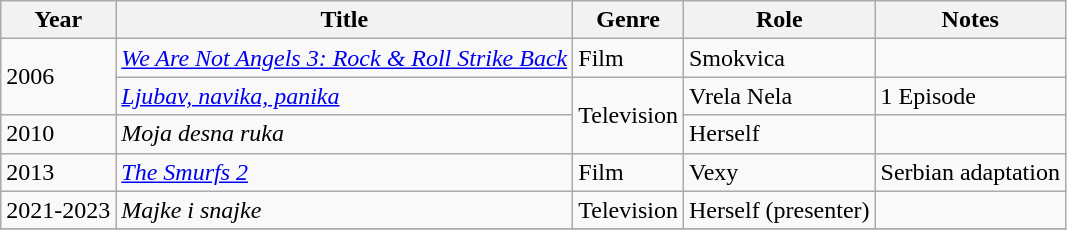<table class="wikitable sortable plainrowheaders">
<tr>
<th>Year</th>
<th>Title</th>
<th>Genre</th>
<th>Role</th>
<th>Notes</th>
</tr>
<tr>
<td rowspan="2">2006</td>
<td><em><a href='#'>We Are Not Angels 3: Rock & Roll Strike Back</a></em></td>
<td>Film</td>
<td>Smokvica</td>
<td></td>
</tr>
<tr>
<td><em><a href='#'>Ljubav, navika, panika</a></em></td>
<td rowspan="2">Television</td>
<td>Vrela Nela</td>
<td>1 Episode</td>
</tr>
<tr>
<td>2010</td>
<td><em>Moja desna ruka</em></td>
<td>Herself</td>
</tr>
<tr>
<td>2013</td>
<td><em><a href='#'>The Smurfs 2</a></em></td>
<td>Film</td>
<td>Vexy</td>
<td>Serbian adaptation</td>
</tr>
<tr>
<td>2021-2023</td>
<td><em>Majke i snajke</em></td>
<td>Television</td>
<td>Herself (presenter)</td>
<td></td>
</tr>
<tr>
</tr>
</table>
